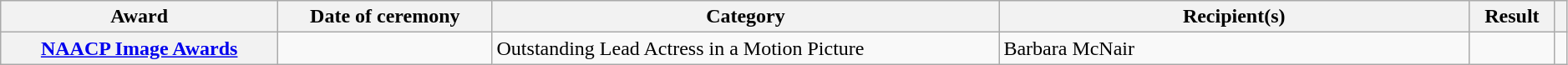<table class="wikitable sortable plainrowheaders" style="width: 99%;">
<tr>
<th scope="col">Award</th>
<th scope="col">Date of ceremony</th>
<th scope="col">Category</th>
<th scope="col" style="width:30%;">Recipient(s)</th>
<th scope="col">Result</th>
<th scope="col" class="unsortable"></th>
</tr>
<tr>
<th scope="rowgroup" rowspan="4"><a href='#'>NAACP Image Awards</a></th>
<td rowspan="4"><a href='#'></a></td>
<td>Outstanding Lead Actress in a Motion Picture</td>
<td>Barbara McNair</td>
<td></td>
<td></td>
</tr>
</table>
